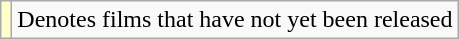<table class="wikitable">
<tr>
<td style="background:#FFFFCC;"></td>
<td>Denotes films that have not yet been released</td>
</tr>
</table>
